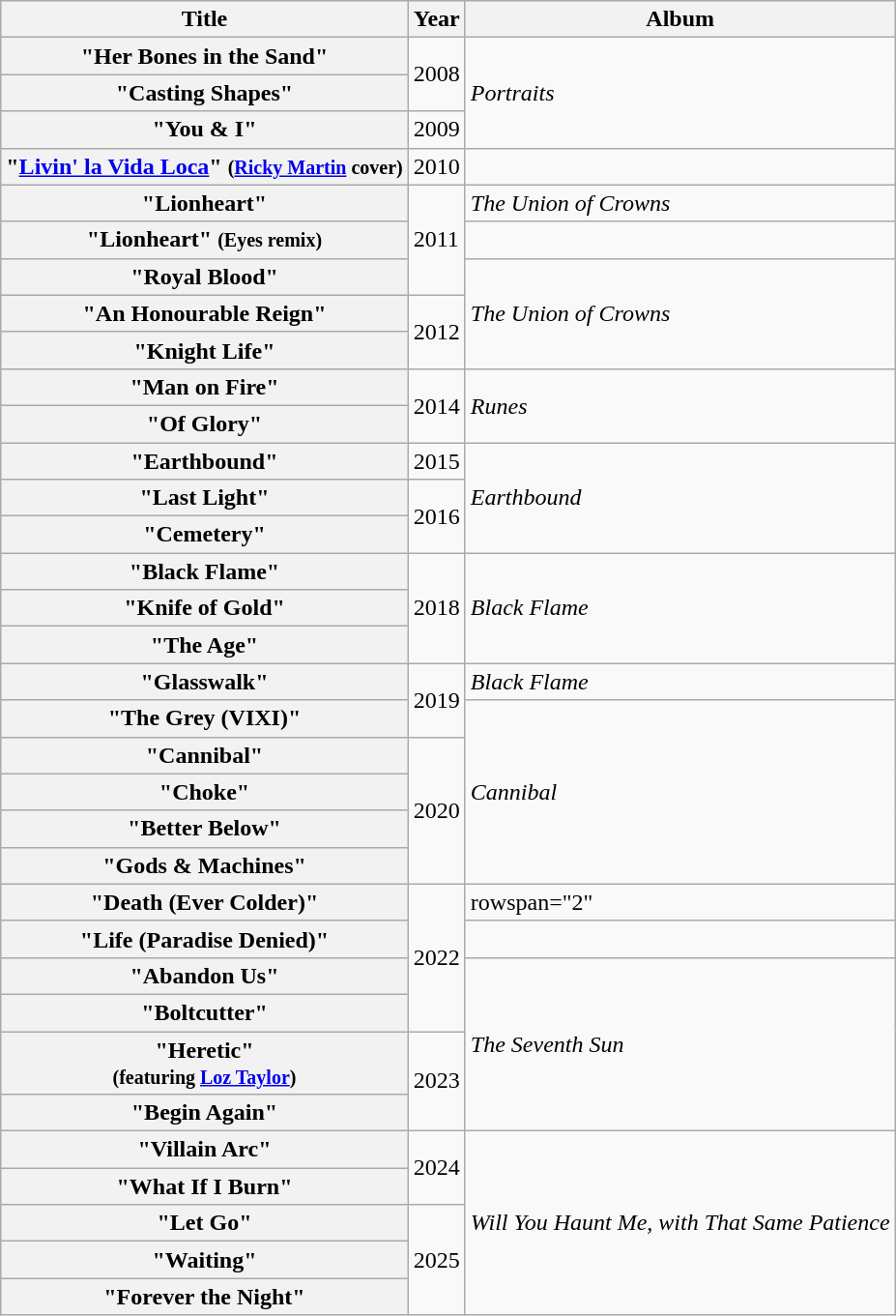<table class="wikitable plainrowheaders">
<tr>
<th>Title</th>
<th>Year</th>
<th>Album</th>
</tr>
<tr>
<th scope="row">"Her Bones in the Sand"</th>
<td rowspan="2">2008</td>
<td rowspan="3"><em>Portraits</em></td>
</tr>
<tr>
<th scope="row">"Casting Shapes"</th>
</tr>
<tr>
<th scope="row">"You & I"</th>
<td>2009</td>
</tr>
<tr>
<th scope="row">"<a href='#'>Livin' la Vida Loca</a>" <small>(<a href='#'>Ricky Martin</a> cover)</small></th>
<td>2010</td>
<td></td>
</tr>
<tr>
<th scope="row">"Lionheart"</th>
<td rowspan="3">2011</td>
<td><em>The Union of Crowns</em></td>
</tr>
<tr>
<th scope="row">"Lionheart" <small>(Eyes remix)</small></th>
<td></td>
</tr>
<tr>
<th scope="row">"Royal Blood"</th>
<td rowspan="3"><em>The Union of Crowns</em></td>
</tr>
<tr>
<th scope="row">"An Honourable Reign"</th>
<td rowspan="2">2012</td>
</tr>
<tr>
<th scope="row">"Knight Life"</th>
</tr>
<tr>
<th scope="row">"Man on Fire"</th>
<td rowspan="2">2014</td>
<td rowspan="2"><em>Runes</em></td>
</tr>
<tr>
<th scope="row">"Of Glory"</th>
</tr>
<tr>
<th scope="row">"Earthbound"</th>
<td>2015</td>
<td rowspan="3"><em>Earthbound</em></td>
</tr>
<tr>
<th scope="row">"Last Light"</th>
<td rowspan="2">2016</td>
</tr>
<tr>
<th scope="row">"Cemetery"</th>
</tr>
<tr>
<th scope="row">"Black Flame"</th>
<td rowspan="3">2018</td>
<td rowspan="3"><em>Black Flame</em></td>
</tr>
<tr>
<th scope="row">"Knife of Gold"</th>
</tr>
<tr>
<th scope="row">"The Age"</th>
</tr>
<tr>
<th scope="row">"Glasswalk"</th>
<td rowspan="2">2019</td>
<td><em>Black Flame</em> </td>
</tr>
<tr>
<th scope="row">"The Grey (VIXI)"</th>
<td rowspan="5"><em>Cannibal</em></td>
</tr>
<tr>
<th scope="row">"Cannibal"</th>
<td rowspan="4">2020</td>
</tr>
<tr>
<th scope="row">"Choke"</th>
</tr>
<tr>
<th scope="row">"Better Below"</th>
</tr>
<tr>
<th scope="row">"Gods & Machines"</th>
</tr>
<tr>
<th scope="row">"Death (Ever Colder)"</th>
<td rowspan="4">2022</td>
<td>rowspan="2" </td>
</tr>
<tr>
<th scope="row">"Life (Paradise Denied)"</th>
</tr>
<tr>
<th scope="row">"Abandon Us"</th>
<td rowspan="4"><em>The Seventh Sun</em></td>
</tr>
<tr>
<th scope="row">"Boltcutter"</th>
</tr>
<tr>
<th scope="row">"Heretic"<br><small>(featuring <a href='#'>Loz Taylor</a>)</small></th>
<td rowspan="2">2023</td>
</tr>
<tr>
<th scope="row">"Begin Again"</th>
</tr>
<tr>
<th scope="row">"Villain Arc"</th>
<td rowspan="2">2024</td>
<td rowspan="5"><em>Will You Haunt Me, with That Same Patience</em></td>
</tr>
<tr>
<th scope="row">"What If I Burn"</th>
</tr>
<tr>
<th scope="row">"Let Go"</th>
<td rowspan="3">2025</td>
</tr>
<tr>
<th scope="row">"Waiting"</th>
</tr>
<tr>
<th scope="row">"Forever the Night"</th>
</tr>
</table>
